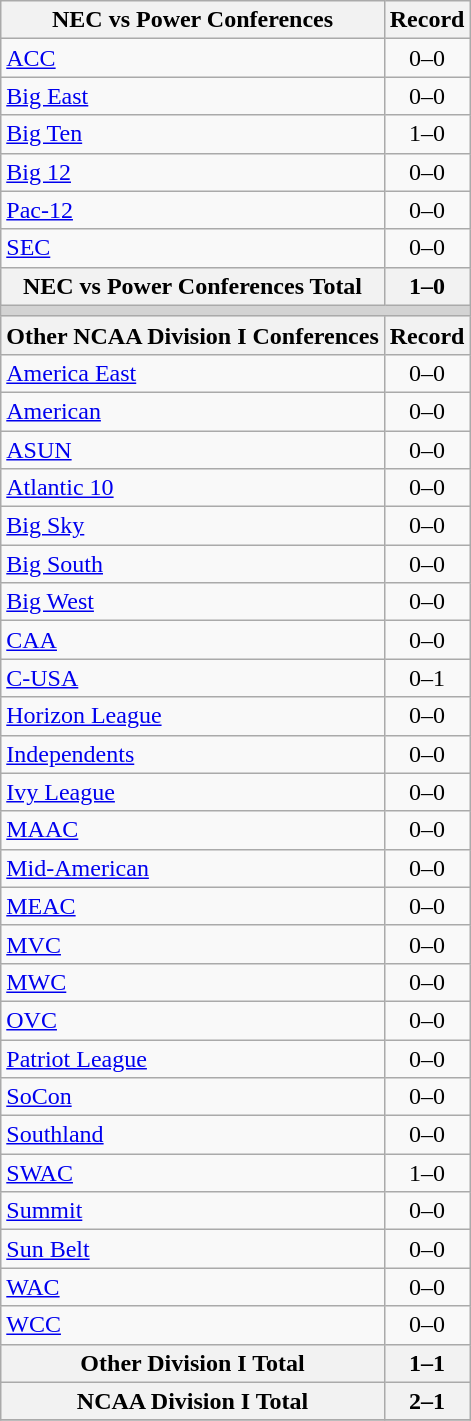<table class="wikitable">
<tr>
<th>NEC vs Power Conferences</th>
<th>Record</th>
</tr>
<tr>
<td><a href='#'>ACC</a></td>
<td align=center>0–0</td>
</tr>
<tr>
<td><a href='#'>Big East</a></td>
<td align=center>0–0</td>
</tr>
<tr>
<td><a href='#'>Big Ten</a></td>
<td align=center>1–0</td>
</tr>
<tr>
<td><a href='#'>Big 12</a></td>
<td align=center>0–0</td>
</tr>
<tr>
<td><a href='#'>Pac-12</a></td>
<td align=center>0–0</td>
</tr>
<tr>
<td><a href='#'>SEC</a></td>
<td align=center>0–0</td>
</tr>
<tr>
<th>NEC vs Power Conferences Total</th>
<th>1–0</th>
</tr>
<tr>
<th colspan="2" style="background:lightgrey;"></th>
</tr>
<tr>
<th>Other NCAA Division I Conferences</th>
<th>Record</th>
</tr>
<tr>
<td><a href='#'>America East</a></td>
<td align=center>0–0</td>
</tr>
<tr>
<td><a href='#'>American</a></td>
<td align=center>0–0</td>
</tr>
<tr>
<td><a href='#'>ASUN</a></td>
<td align=center>0–0</td>
</tr>
<tr>
<td><a href='#'>Atlantic 10</a></td>
<td align=center>0–0</td>
</tr>
<tr>
<td><a href='#'>Big Sky</a></td>
<td align=center>0–0</td>
</tr>
<tr>
<td><a href='#'>Big South</a></td>
<td align=center>0–0</td>
</tr>
<tr>
<td><a href='#'>Big West</a></td>
<td align=center>0–0</td>
</tr>
<tr>
<td><a href='#'>CAA</a></td>
<td align=center>0–0</td>
</tr>
<tr>
<td><a href='#'>C-USA</a></td>
<td align=center>0–1</td>
</tr>
<tr>
<td><a href='#'>Horizon League</a></td>
<td align=center>0–0</td>
</tr>
<tr>
<td><a href='#'>Independents</a></td>
<td align=center>0–0</td>
</tr>
<tr>
<td><a href='#'>Ivy League</a></td>
<td align=center>0–0</td>
</tr>
<tr>
<td><a href='#'>MAAC</a></td>
<td align=center>0–0</td>
</tr>
<tr>
<td><a href='#'>Mid-American</a></td>
<td align=center>0–0</td>
</tr>
<tr>
<td><a href='#'>MEAC</a></td>
<td align=center>0–0</td>
</tr>
<tr>
<td><a href='#'>MVC</a></td>
<td align=center>0–0</td>
</tr>
<tr>
<td><a href='#'>MWC</a></td>
<td align=center>0–0</td>
</tr>
<tr>
<td><a href='#'>OVC</a></td>
<td align=center>0–0</td>
</tr>
<tr>
<td><a href='#'>Patriot League</a></td>
<td align=center>0–0</td>
</tr>
<tr>
<td><a href='#'>SoCon</a></td>
<td align=center>0–0</td>
</tr>
<tr>
<td><a href='#'>Southland</a></td>
<td align=center>0–0</td>
</tr>
<tr>
<td><a href='#'>SWAC</a></td>
<td align=center>1–0</td>
</tr>
<tr>
<td><a href='#'>Summit</a></td>
<td align=center>0–0</td>
</tr>
<tr>
<td><a href='#'>Sun Belt</a></td>
<td align=center>0–0</td>
</tr>
<tr>
<td><a href='#'>WAC</a></td>
<td align=center>0–0</td>
</tr>
<tr>
<td><a href='#'>WCC</a></td>
<td align=center>0–0</td>
</tr>
<tr>
<th>Other Division I Total</th>
<th>1–1</th>
</tr>
<tr>
<th>NCAA Division I Total</th>
<th>2–1</th>
</tr>
<tr>
</tr>
</table>
